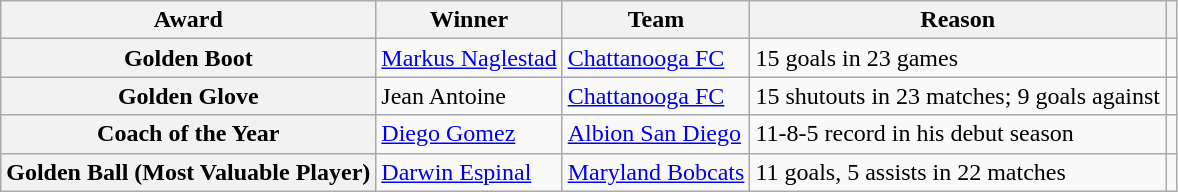<table class="wikitable">
<tr>
<th>Award</th>
<th>Winner</th>
<th>Team</th>
<th>Reason</th>
<th></th>
</tr>
<tr>
<th>Golden Boot</th>
<td> <a href='#'>Markus Naglestad</a></td>
<td><a href='#'>Chattanooga FC</a></td>
<td>15 goals in 23 games</td>
<td align=center></td>
</tr>
<tr>
<th>Golden Glove</th>
<td> Jean Antoine</td>
<td><a href='#'>Chattanooga FC</a></td>
<td>15 shutouts in 23 matches; 9 goals against</td>
<td align=center></td>
</tr>
<tr>
<th>Coach of the Year</th>
<td> <a href='#'>Diego Gomez</a></td>
<td><a href='#'>Albion San Diego</a></td>
<td>11-8-5 record in his debut season</td>
<td align=center></td>
</tr>
<tr>
<th>Golden Ball (Most Valuable Player)</th>
<td> <a href='#'>Darwin Espinal</a></td>
<td><a href='#'>Maryland Bobcats</a></td>
<td>11 goals, 5 assists in 22 matches</td>
<td align=center></td>
</tr>
</table>
